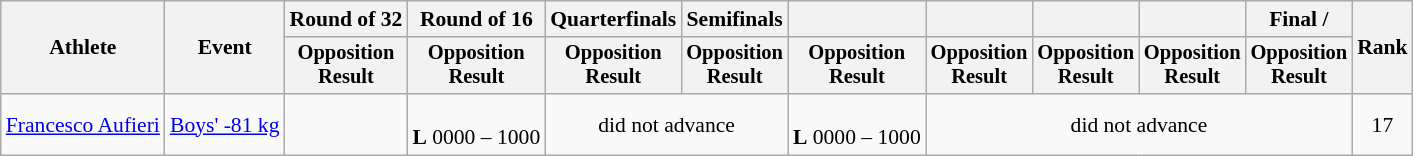<table class="wikitable" style="font-size:90%">
<tr>
<th rowspan="2">Athlete</th>
<th rowspan="2">Event</th>
<th>Round of 32</th>
<th>Round of 16</th>
<th>Quarterfinals</th>
<th>Semifinals</th>
<th></th>
<th></th>
<th></th>
<th></th>
<th>Final / </th>
<th rowspan=2>Rank</th>
</tr>
<tr style="font-size:95%">
<th>Opposition<br>Result</th>
<th>Opposition<br>Result</th>
<th>Opposition<br>Result</th>
<th>Opposition<br>Result</th>
<th>Opposition<br>Result</th>
<th>Opposition<br>Result</th>
<th>Opposition<br>Result</th>
<th>Opposition<br>Result</th>
<th>Opposition<br>Result</th>
</tr>
<tr align=center>
<td align=left><a href='#'>Francesco Aufieri</a></td>
<td align=left><a href='#'>Boys' -81 kg</a></td>
<td></td>
<td><br><strong>L</strong> 0000 – 1000</td>
<td colspan=2>did not advance</td>
<td><br><strong>L</strong> 0000 – 1000</td>
<td colspan=4>did not advance</td>
<td>17</td>
</tr>
</table>
